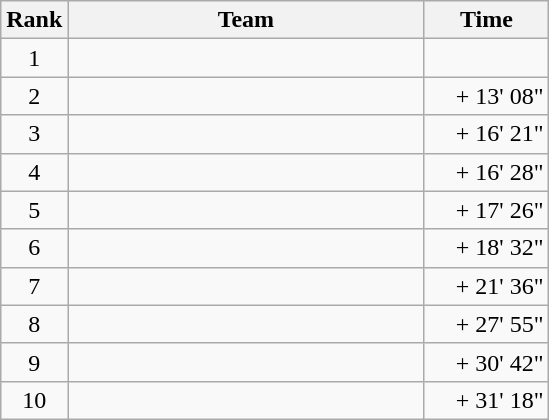<table class="wikitable">
<tr>
<th>Rank</th>
<th>Team</th>
<th>Time</th>
</tr>
<tr>
<td align=center>1</td>
<td width=230> </td>
<td width=76 align=right></td>
</tr>
<tr>
<td align=center>2</td>
<td> </td>
<td align=right>+ 13' 08"</td>
</tr>
<tr>
<td align=center>3</td>
<td> </td>
<td align=right>+ 16' 21"</td>
</tr>
<tr>
<td align=center>4</td>
<td> </td>
<td align=right>+ 16' 28"</td>
</tr>
<tr>
<td align=center>5</td>
<td> </td>
<td align=right>+ 17' 26"</td>
</tr>
<tr>
<td align=center>6</td>
<td> </td>
<td align=right>+ 18' 32"</td>
</tr>
<tr>
<td align=center>7</td>
<td> </td>
<td align=right>+ 21' 36"</td>
</tr>
<tr>
<td align=center>8</td>
<td> </td>
<td align=right>+ 27' 55"</td>
</tr>
<tr>
<td align=center>9</td>
<td> </td>
<td align=right>+ 30' 42"</td>
</tr>
<tr>
<td align=center>10</td>
<td> </td>
<td align=right>+ 31' 18"</td>
</tr>
</table>
